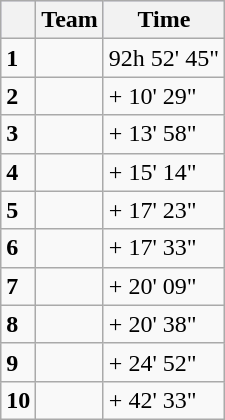<table class="wikitable">
<tr style="background:#ccccff;">
<th></th>
<th>Team</th>
<th>Time</th>
</tr>
<tr>
<td><strong>1</strong></td>
<td></td>
<td>92h 52' 45"</td>
</tr>
<tr>
<td><strong>2</strong></td>
<td></td>
<td>+ 10' 29"</td>
</tr>
<tr>
<td><strong>3</strong></td>
<td></td>
<td>+ 13' 58"</td>
</tr>
<tr>
<td><strong>4</strong></td>
<td></td>
<td>+ 15' 14"</td>
</tr>
<tr>
<td><strong>5</strong></td>
<td></td>
<td>+ 17' 23"</td>
</tr>
<tr>
<td><strong>6</strong></td>
<td></td>
<td>+ 17' 33"</td>
</tr>
<tr>
<td><strong>7</strong></td>
<td></td>
<td>+ 20' 09"</td>
</tr>
<tr>
<td><strong>8</strong></td>
<td></td>
<td>+ 20' 38"</td>
</tr>
<tr>
<td><strong>9</strong></td>
<td></td>
<td>+ 24' 52"</td>
</tr>
<tr>
<td><strong>10</strong></td>
<td></td>
<td>+ 42' 33"</td>
</tr>
</table>
